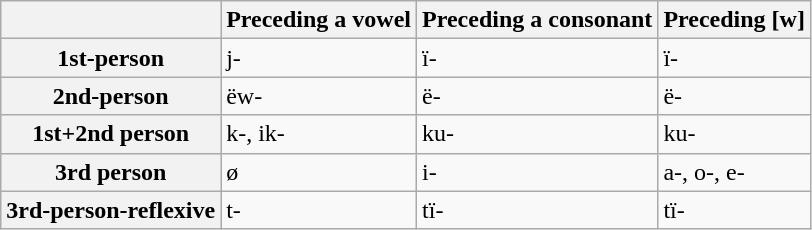<table class="wikitable">
<tr>
<th></th>
<th>Preceding a vowel</th>
<th>Preceding a consonant</th>
<th>Preceding [w]</th>
</tr>
<tr>
<th>1st-person</th>
<td>j-</td>
<td>ï-</td>
<td>ï-</td>
</tr>
<tr>
<th>2nd-person</th>
<td>ëw-</td>
<td>ë-</td>
<td>ë-</td>
</tr>
<tr>
<th>1st+2nd  person</th>
<td>k-, ik-</td>
<td>ku-</td>
<td>ku-</td>
</tr>
<tr>
<th>3rd person</th>
<td>ø</td>
<td>i-</td>
<td>a-, o-, e-</td>
</tr>
<tr>
<th>3rd-person-reflexive</th>
<td>t-</td>
<td>tï-</td>
<td>tï-</td>
</tr>
</table>
